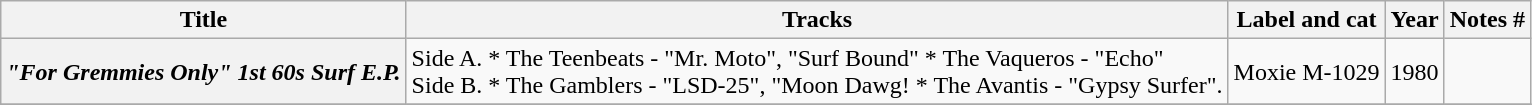<table class="wikitable plainrowheaders sortable">
<tr>
<th scope="col">Title</th>
<th scope="col">Tracks</th>
<th scope="col">Label and cat</th>
<th scope="col">Year</th>
<th scope="col" class="unsortable">Notes #</th>
</tr>
<tr>
<th scope="row"><em>"For Gremmies Only" 1st 60s Surf E.P.</em></th>
<td>Side A. * The Teenbeats -  "Mr. Moto", "Surf Bound" * The Vaqueros - "Echo"<br>Side B. * The Gamblers - "LSD-25",  "Moon Dawg! * The Avantis - "Gypsy Surfer".</td>
<td>Moxie M-1029</td>
<td>1980</td>
<td></td>
</tr>
<tr>
</tr>
</table>
